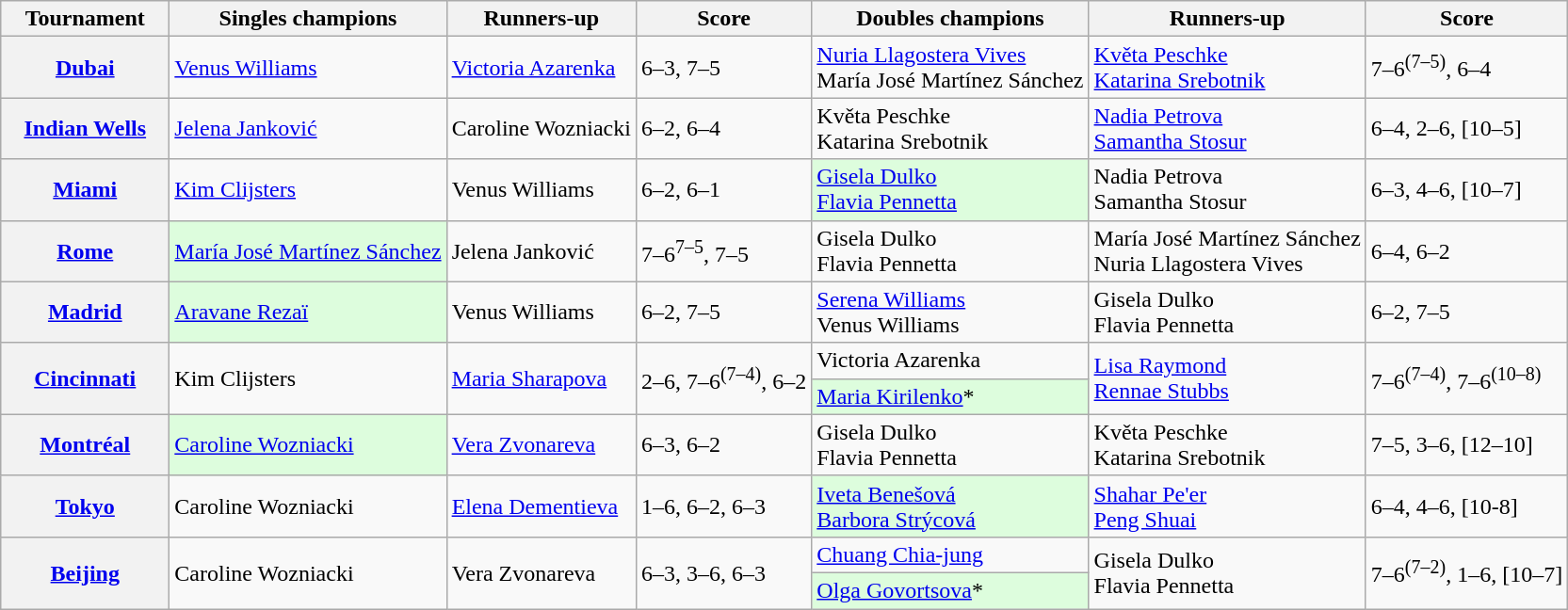<table class="wikitable plainrowheaders">
<tr>
<th scope="col" style="min-width:7em">Tournament</th>
<th scope="col">Singles champions</th>
<th scope="col">Runners-up</th>
<th scope="col">Score</th>
<th scope="col">Doubles champions</th>
<th scope="col">Runners-up</th>
<th scope="col">Score</th>
</tr>
<tr>
<th scope="row"><strong><a href='#'>Dubai</a></strong><br></th>
<td> <a href='#'>Venus Williams</a></td>
<td> <a href='#'>Victoria Azarenka</a></td>
<td>6–3, 7–5</td>
<td> <a href='#'>Nuria Llagostera Vives</a> <br>  María José Martínez Sánchez</td>
<td> <a href='#'>Květa Peschke</a> <br>  <a href='#'>Katarina Srebotnik</a></td>
<td>7–6<sup>(7–5)</sup>, 6–4</td>
</tr>
<tr>
<th scope="row"><strong><a href='#'>Indian Wells</a></strong><br></th>
<td> <a href='#'>Jelena Janković</a></td>
<td> Caroline Wozniacki</td>
<td>6–2, 6–4</td>
<td> Květa Peschke <br>  Katarina Srebotnik</td>
<td> <a href='#'>Nadia Petrova</a> <br>  <a href='#'>Samantha Stosur</a></td>
<td>6–4, 2–6, [10–5]</td>
</tr>
<tr>
<th scope="row"><strong><a href='#'>Miami</a></strong><br></th>
<td> <a href='#'>Kim Clijsters</a></td>
<td> Venus Williams</td>
<td>6–2, 6–1</td>
<td style="background:#ddfddd"> <a href='#'>Gisela Dulko</a> <br>  <a href='#'>Flavia Pennetta</a></td>
<td> Nadia Petrova <br>  Samantha Stosur</td>
<td>6–3, 4–6, [10–7]</td>
</tr>
<tr>
<th scope="row"><strong><a href='#'>Rome</a></strong><br></th>
<td style="background:#ddfddd"> <a href='#'>María José Martínez Sánchez</a></td>
<td> Jelena Janković</td>
<td>7–6<sup>7–5</sup>, 7–5</td>
<td> Gisela Dulko <br>  Flavia Pennetta</td>
<td> María José Martínez Sánchez <br>  Nuria Llagostera Vives</td>
<td>6–4, 6–2</td>
</tr>
<tr>
<th scope="row"><strong><a href='#'>Madrid</a></strong><br></th>
<td style="background:#ddfddd"> <a href='#'>Aravane Rezaï</a></td>
<td> Venus Williams</td>
<td>6–2, 7–5</td>
<td> <a href='#'>Serena Williams</a> <br>  Venus Williams</td>
<td> Gisela Dulko <br>  Flavia Pennetta</td>
<td>6–2, 7–5</td>
</tr>
<tr>
<th scope="row" rowspan=2><strong><a href='#'>Cincinnati</a></strong><br></th>
<td rowspan="2"> Kim Clijsters</td>
<td rowspan="2"> <a href='#'>Maria Sharapova</a></td>
<td rowspan="2">2–6, 7–6<sup>(7–4)</sup>, 6–2</td>
<td> Victoria Azarenka</td>
<td rowspan="2"> <a href='#'>Lisa Raymond</a> <br>  <a href='#'>Rennae Stubbs</a></td>
<td rowspan="2">7–6<sup>(7–4)</sup>, 7–6<sup>(10–8)</sup></td>
</tr>
<tr>
<td style="background:#ddfddd"> <a href='#'>Maria Kirilenko</a>*</td>
</tr>
<tr>
<th scope="row"><strong><a href='#'>Montréal</a></strong><br></th>
<td style="background:#ddfddd"> <a href='#'>Caroline Wozniacki</a></td>
<td> <a href='#'>Vera Zvonareva</a></td>
<td>6–3, 6–2</td>
<td> Gisela Dulko <br>  Flavia Pennetta</td>
<td> Květa Peschke <br>  Katarina Srebotnik</td>
<td>7–5, 3–6, [12–10]</td>
</tr>
<tr>
<th scope="row"><strong><a href='#'>Tokyo</a></strong><br></th>
<td> Caroline Wozniacki</td>
<td> <a href='#'>Elena Dementieva</a></td>
<td>1–6, 6–2, 6–3</td>
<td style="background:#ddfddd"> <a href='#'>Iveta Benešová</a> <br>  <a href='#'>Barbora Strýcová</a></td>
<td> <a href='#'>Shahar Pe'er</a> <br>  <a href='#'>Peng Shuai</a></td>
<td>6–4, 4–6, [10-8]</td>
</tr>
<tr>
<th scope="row" rowspan=2><strong><a href='#'>Beijing</a></strong><br></th>
<td rowspan="2"> Caroline Wozniacki</td>
<td rowspan="2"> Vera Zvonareva</td>
<td rowspan="2">6–3, 3–6, 6–3</td>
<td> <a href='#'>Chuang Chia-jung</a></td>
<td rowspan="2"> Gisela Dulko <br>  Flavia Pennetta</td>
<td rowspan="2">7–6<sup>(7–2)</sup>, 1–6, [10–7]</td>
</tr>
<tr>
<td style="background:#ddfddd"> <a href='#'>Olga Govortsova</a>*</td>
</tr>
</table>
